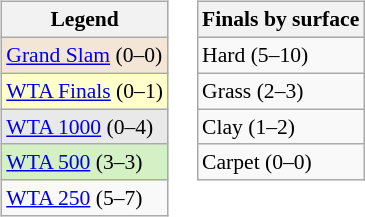<table>
<tr valign=top>
<td><br><table class="wikitable" style="font-size:90%">
<tr>
<th>Legend</th>
</tr>
<tr>
<td bgcolor=f3e6d7><a href='#'>Grand Slam</a> (0–0)</td>
</tr>
<tr>
<td bgcolor=ffffcc><a href='#'>WTA Finals</a> (0–1)</td>
</tr>
<tr>
<td bgcolor=e9e9e9><a href='#'>WTA 1000</a> (0–4)</td>
</tr>
<tr>
<td bgcolor=d4f1c5><a href='#'>WTA 500</a> (3–3)</td>
</tr>
<tr>
<td><a href='#'>WTA 250</a> (5–7)</td>
</tr>
</table>
</td>
<td><br><table class="wikitable" style="font-size:90%">
<tr>
<th>Finals by surface</th>
</tr>
<tr>
<td>Hard (5–10)</td>
</tr>
<tr>
<td>Grass (2–3)</td>
</tr>
<tr>
<td>Clay (1–2)</td>
</tr>
<tr>
<td>Carpet (0–0)</td>
</tr>
</table>
</td>
</tr>
</table>
